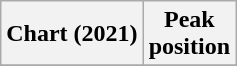<table class="wikitable">
<tr>
<th>Chart (2021)</th>
<th>Peak<br>position</th>
</tr>
<tr>
</tr>
</table>
